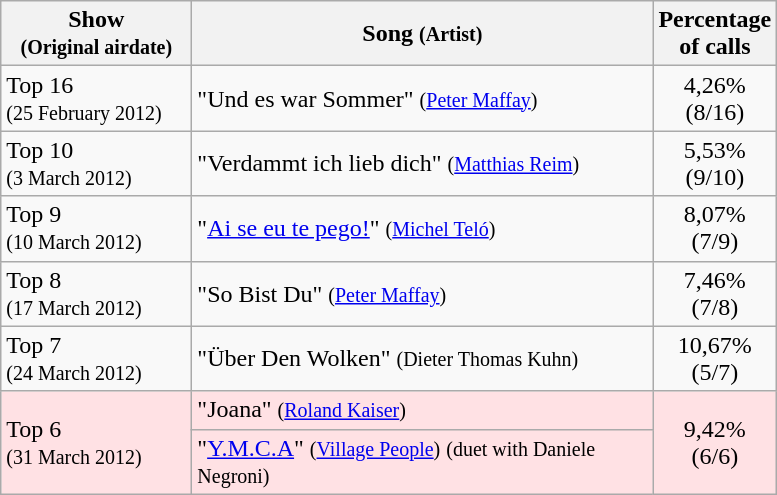<table class="wikitable">
<tr ">
<th style="width:120px;">Show<br><small>(Original airdate)</small></th>
<th style="width:300px;">Song <small>(Artist)</small></th>
<th style="width:28px;">Percentage of calls</th>
</tr>
<tr>
<td align="left">Top 16<br><small>(25 February 2012)</small></td>
<td align="left">"Und es war Sommer" <small>(<a href='#'>Peter Maffay</a>)</small></td>
<td style="text-align:center;">4,26% (8/16)</td>
</tr>
<tr>
<td align="left">Top 10<br><small>(3 March 2012)</small></td>
<td align="left">"Verdammt ich lieb dich" <small>(<a href='#'>Matthias Reim</a>)</small></td>
<td style="text-align:center;">5,53% (9/10)</td>
</tr>
<tr>
<td align="left">Top 9<br><small>(10 March 2012)</small></td>
<td align="left">"<a href='#'>Ai se eu te pego!</a>" <small>(<a href='#'>Michel Teló</a>)</small></td>
<td style="text-align:center;">8,07% (7/9)</td>
</tr>
<tr>
<td align="left">Top 8<br><small>(17 March 2012)</small></td>
<td align="left">"So Bist Du" <small>(<a href='#'>Peter Maffay</a>)</small></td>
<td style="text-align:center;">7,46% (7/8)</td>
</tr>
<tr>
<td align="left">Top 7<br><small>(24 March 2012)</small></td>
<td align="left">"Über Den Wolken" <small>(Dieter Thomas Kuhn)</small></td>
<td style="text-align:center;">10,67% (5/7)</td>
</tr>
<tr bgcolor="#FFE1E4">
<td align="left" rowspan=2>Top 6<br><small>(31 March 2012)</small></td>
<td align="left">"Joana" <small>(<a href='#'>Roland Kaiser</a>)</small></td>
<td style="text-align:center;" rowspan=2>9,42% (6/6)</td>
</tr>
<tr bgcolor="#FFE1E4">
<td align="left">"<a href='#'>Y.M.C.A</a>" <small>(<a href='#'>Village People</a>)</small> <small>(duet with Daniele Negroni)</small></td>
</tr>
</table>
